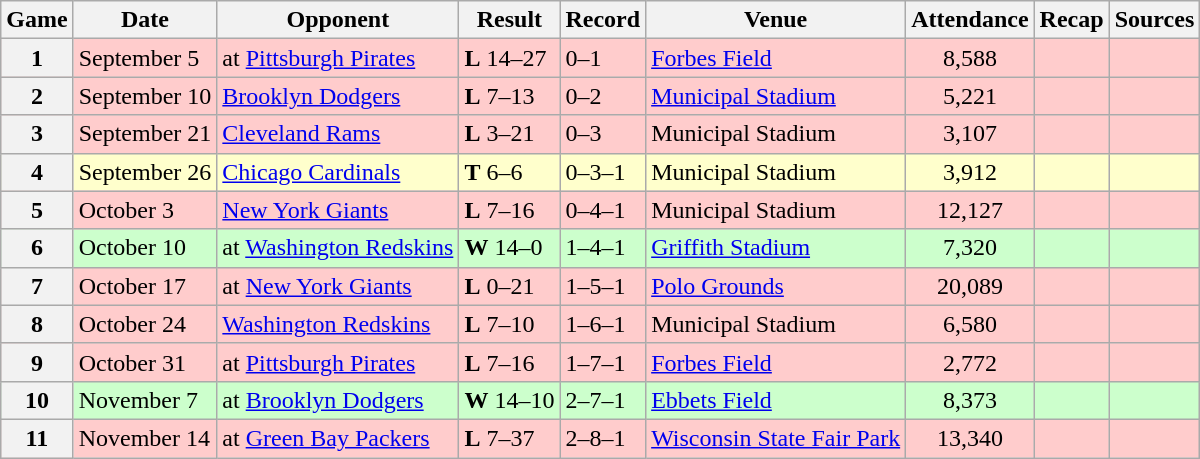<table class="wikitable">
<tr>
<th>Game</th>
<th>Date</th>
<th>Opponent</th>
<th>Result</th>
<th>Record</th>
<th>Venue</th>
<th>Attendance</th>
<th>Recap</th>
<th>Sources</th>
</tr>
<tr style="background:#fcc">
<th>1</th>
<td>September 5</td>
<td>at <a href='#'>Pittsburgh Pirates</a></td>
<td><strong>L</strong> 14–27</td>
<td>0–1</td>
<td><a href='#'>Forbes Field</a></td>
<td style="text-align: center;">8,588</td>
<td></td>
<td></td>
</tr>
<tr style="background:#fcc">
<th>2</th>
<td>September 10</td>
<td><a href='#'>Brooklyn Dodgers</a></td>
<td><strong>L</strong> 7–13</td>
<td>0–2</td>
<td><a href='#'>Municipal Stadium</a></td>
<td style="text-align: center;">5,221</td>
<td></td>
<td></td>
</tr>
<tr style="background:#fcc">
<th>3</th>
<td>September 21</td>
<td><a href='#'>Cleveland Rams</a></td>
<td><strong>L</strong> 3–21</td>
<td>0–3</td>
<td>Municipal Stadium</td>
<td style="text-align: center;">3,107</td>
<td></td>
<td></td>
</tr>
<tr style="background:#ffc">
<th>4</th>
<td>September 26</td>
<td><a href='#'>Chicago Cardinals</a></td>
<td><strong>T</strong> 6–6</td>
<td>0–3–1</td>
<td>Municipal Stadium</td>
<td style="text-align: center;">3,912</td>
<td></td>
<td></td>
</tr>
<tr style="background:#fcc">
<th>5</th>
<td>October 3</td>
<td><a href='#'>New York Giants</a></td>
<td><strong>L</strong> 7–16</td>
<td>0–4–1</td>
<td>Municipal Stadium</td>
<td style="text-align: center;">12,127 </td>
<td></td>
<td></td>
</tr>
<tr style="background:#cfc">
<th>6</th>
<td>October 10</td>
<td>at <a href='#'>Washington Redskins</a></td>
<td><strong>W</strong> 14–0</td>
<td>1–4–1</td>
<td><a href='#'>Griffith Stadium</a></td>
<td style="text-align: center;">7,320</td>
<td></td>
<td></td>
</tr>
<tr style="background:#fcc">
<th>7</th>
<td>October 17</td>
<td>at <a href='#'>New York Giants</a></td>
<td><strong>L</strong> 0–21</td>
<td>1–5–1</td>
<td><a href='#'>Polo Grounds</a></td>
<td style="text-align: center;">20,089</td>
<td></td>
<td></td>
</tr>
<tr style="background:#fcc">
<th>8</th>
<td>October 24</td>
<td><a href='#'>Washington Redskins</a></td>
<td><strong>L</strong> 7–10</td>
<td>1–6–1</td>
<td>Municipal Stadium</td>
<td style="text-align: center;">6,580</td>
<td></td>
<td></td>
</tr>
<tr style="background:#fcc">
<th>9</th>
<td>October 31</td>
<td>at <a href='#'>Pittsburgh Pirates</a></td>
<td><strong>L</strong> 7–16</td>
<td>1–7–1</td>
<td><a href='#'>Forbes Field</a></td>
<td style="text-align: center;">2,772</td>
<td></td>
<td></td>
</tr>
<tr style="background:#cfc">
<th>10</th>
<td>November 7</td>
<td>at <a href='#'>Brooklyn Dodgers</a></td>
<td><strong>W</strong> 14–10</td>
<td>2–7–1</td>
<td><a href='#'>Ebbets Field</a></td>
<td style="text-align: center;">8,373</td>
<td></td>
<td></td>
</tr>
<tr style="background:#fcc">
<th>11</th>
<td>November 14</td>
<td>at <a href='#'>Green Bay Packers</a></td>
<td><strong>L</strong> 7–37</td>
<td>2–8–1</td>
<td><a href='#'>Wisconsin State Fair Park</a></td>
<td style="text-align: center;">13,340</td>
<td></td>
<td></td>
</tr>
</table>
